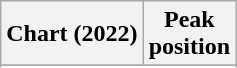<table class="wikitable sortable plainrowheaders" style="text-align:center">
<tr>
<th scope="col">Chart (2022)</th>
<th scope="col">Peak<br>position</th>
</tr>
<tr>
</tr>
<tr>
</tr>
<tr>
</tr>
</table>
